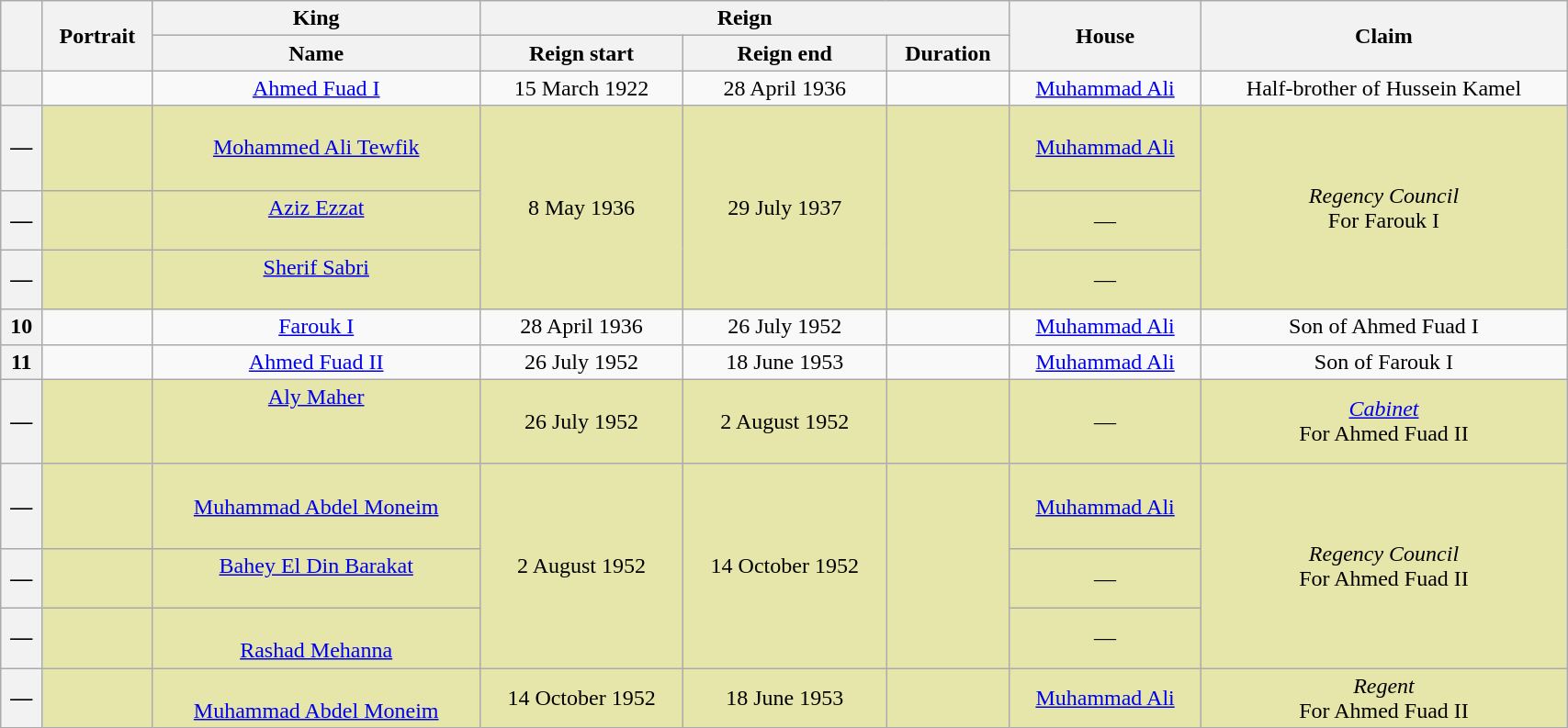<table class="wikitable" style="text-align:center; border:1px #aaf solid; width:90%;">
<tr>
<th rowspan="3"></th>
<th rowspan="3">Portrait</th>
<th>King</th>
<th colspan="3" rowspan="2">Reign</th>
<th rowspan="3">House</th>
<th rowspan="3">Claim<br></th>
</tr>
<tr>
<th rowspan="2"><strong>Name</strong><br></th>
</tr>
<tr>
<th>Reign start</th>
<th>Reign end</th>
<th>Duration</th>
</tr>
<tr>
<th></th>
<td></td>
<td><a href='#'>Ahmed Fuad I</a><br></td>
<td>15 March 1922</td>
<td>28 April 1936</td>
<td></td>
<td><a href='#'>Muhammad Ali</a></td>
<td>Half-brother of Hussein Kamel</td>
</tr>
<tr>
<th>—</th>
<td style="background:#e6e6aa;"></td>
<td style="background:#e6e6aa;"><a href='#'><br>Mohammed Ali Tewfik</a><br><br></td>
<td rowspan="3" style="background:#e6e6aa;">8 May 1936</td>
<td rowspan="3" style="background:#e6e6aa;">29 July 1937</td>
<td rowspan="3" style="background:#e6e6aa;"></td>
<td style="background:#e6e6aa;"><a href='#'>Muhammad Ali</a></td>
<td rowspan="3" style="background:#e6e6aa;"><em>Regency Council</em><br>For Farouk I</td>
</tr>
<tr>
<th>—</th>
<td style="background:#e6e6aa;"></td>
<td style="background:#e6e6aa;"><a href='#'>Aziz Ezzat<br></a><br></td>
<td style="background:#e6e6aa;">—</td>
</tr>
<tr>
<th>—</th>
<td style="background:#e6e6aa;"></td>
<td style="background:#e6e6aa;"><a href='#'>Sherif Sabri<br></a><br></td>
<td style="background:#e6e6aa;">—</td>
</tr>
<tr>
<th>10</th>
<td></td>
<td><a href='#'>Farouk I</a><br></td>
<td>28 April 1936</td>
<td>26 July 1952<br></td>
<td></td>
<td><a href='#'>Muhammad Ali</a></td>
<td>Son of Ahmed Fuad I</td>
</tr>
<tr>
<th>11</th>
<td></td>
<td><a href='#'>Ahmed Fuad II</a><br></td>
<td>26 July 1952</td>
<td>18 June 1953<br></td>
<td></td>
<td><a href='#'>Muhammad Ali</a></td>
<td>Son of Farouk I</td>
</tr>
<tr>
<th>—</th>
<td style="background:#e6e6aa;"></td>
<td style="background:#e6e6aa;"><a href='#'>Aly Maher<br></a><br><br></td>
<td style="background:#e6e6aa;">26 July 1952</td>
<td style="background:#e6e6aa;">2 August 1952</td>
<td style="background:#e6e6aa;"></td>
<td style="background:#e6e6aa;">—</td>
<td style="background:#e6e6aa;"><em><a href='#'>Cabinet</a></em><br>For Ahmed Fuad II</td>
</tr>
<tr>
<th>—</th>
<td style="background:#e6e6aa;"></td>
<td style="background:#e6e6aa;"><a href='#'><br>Muhammad Abdel Moneim</a><br><br></td>
<td rowspan=3 style="background:#e6e6aa;">2 August 1952</td>
<td rowspan=3 style="background:#e6e6aa;">14 October 1952</td>
<td rowspan=3 style="background:#e6e6aa;"></td>
<td style="background:#e6e6aa;"><a href='#'>Muhammad Ali</a></td>
<td rowspan=3 style="background:#e6e6aa;"><em>Regency Council</em><br>For Ahmed Fuad II</td>
</tr>
<tr>
<th>—</th>
<td style="background:#e6e6aa;"></td>
<td style="background:#e6e6aa;"><a href='#'>Bahey El Din Barakat<br></a><br></td>
<td style="background:#e6e6aa;">—</td>
</tr>
<tr>
<th>—</th>
<td style="background:#e6e6aa;"></td>
<td style="background:#e6e6aa;"><br><a href='#'>Rashad Mehanna</a><br></td>
<td style="background:#e6e6aa;">—</td>
</tr>
<tr>
<th>—</th>
<td style="background:#e6e6aa;"></td>
<td style="background:#e6e6aa;"><a href='#'><br>Muhammad Abdel Moneim</a><br></td>
<td style="background:#e6e6aa;">14 October 1952</td>
<td style="background:#e6e6aa;">18 June 1953<br></td>
<td style="background:#e6e6aa;"></td>
<td style="background:#e6e6aa;"><a href='#'>Muhammad Ali</a></td>
<td style="background:#e6e6aa;"><em>Regent</em><br>For Ahmed Fuad II</td>
</tr>
</table>
